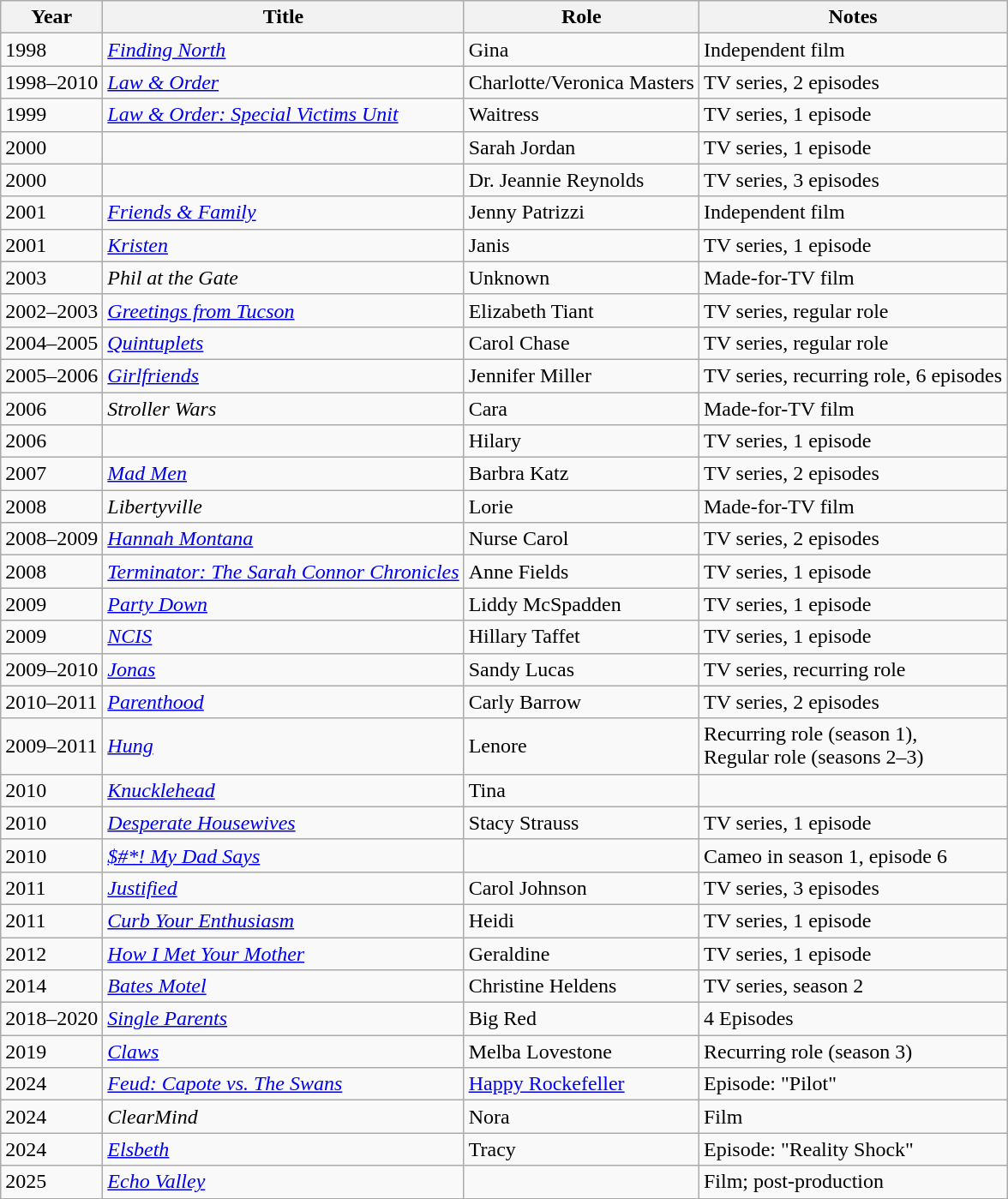<table class="wikitable sortable">
<tr>
<th>Year</th>
<th>Title</th>
<th>Role</th>
<th class="unsortable">Notes</th>
</tr>
<tr>
<td>1998</td>
<td><em><a href='#'>Finding North</a></em></td>
<td>Gina</td>
<td>Independent film</td>
</tr>
<tr>
<td>1998–2010</td>
<td><em><a href='#'>Law & Order</a></em></td>
<td>Charlotte/Veronica Masters</td>
<td>TV series, 2 episodes</td>
</tr>
<tr>
<td>1999</td>
<td><em><a href='#'>Law & Order: Special Victims Unit</a></em></td>
<td>Waitress</td>
<td>TV series, 1 episode</td>
</tr>
<tr>
<td>2000</td>
<td><em></em></td>
<td>Sarah Jordan</td>
<td>TV series, 1 episode</td>
</tr>
<tr>
<td>2000</td>
<td><em></em></td>
<td>Dr. Jeannie Reynolds</td>
<td>TV series, 3 episodes</td>
</tr>
<tr>
<td>2001</td>
<td><em><a href='#'>Friends & Family</a></em></td>
<td>Jenny Patrizzi</td>
<td>Independent film</td>
</tr>
<tr>
<td>2001</td>
<td><em><a href='#'>Kristen</a></em></td>
<td>Janis</td>
<td>TV series, 1 episode</td>
</tr>
<tr>
<td>2003</td>
<td><em>Phil at the Gate</em></td>
<td>Unknown</td>
<td>Made-for-TV film</td>
</tr>
<tr>
<td>2002–2003</td>
<td><em><a href='#'>Greetings from Tucson</a></em></td>
<td>Elizabeth Tiant</td>
<td>TV series, regular role</td>
</tr>
<tr>
<td>2004–2005</td>
<td><em><a href='#'>Quintuplets</a></em></td>
<td>Carol Chase</td>
<td>TV series, regular role</td>
</tr>
<tr>
<td>2005–2006</td>
<td><em><a href='#'>Girlfriends</a></em></td>
<td>Jennifer Miller</td>
<td>TV series, recurring role, 6 episodes</td>
</tr>
<tr>
<td>2006</td>
<td><em>Stroller Wars</em></td>
<td>Cara</td>
<td>Made-for-TV film</td>
</tr>
<tr>
<td>2006</td>
<td><em></em></td>
<td>Hilary</td>
<td>TV series, 1 episode</td>
</tr>
<tr>
<td>2007</td>
<td><em><a href='#'>Mad Men</a></em></td>
<td>Barbra Katz</td>
<td>TV series, 2 episodes</td>
</tr>
<tr>
<td>2008</td>
<td><em>Libertyville</em></td>
<td>Lorie</td>
<td>Made-for-TV film</td>
</tr>
<tr>
<td>2008–2009</td>
<td><em><a href='#'>Hannah Montana</a></em></td>
<td>Nurse Carol</td>
<td>TV series, 2 episodes</td>
</tr>
<tr>
<td>2008</td>
<td><em><a href='#'>Terminator: The Sarah Connor Chronicles</a></em></td>
<td>Anne Fields</td>
<td>TV series, 1 episode</td>
</tr>
<tr>
<td>2009</td>
<td><em><a href='#'>Party Down</a></em></td>
<td>Liddy McSpadden</td>
<td>TV series, 1 episode</td>
</tr>
<tr>
<td>2009</td>
<td><em><a href='#'>NCIS</a></em></td>
<td>Hillary Taffet</td>
<td>TV series, 1 episode</td>
</tr>
<tr>
<td>2009–2010</td>
<td><em><a href='#'>Jonas</a></em></td>
<td>Sandy Lucas</td>
<td>TV series, recurring role</td>
</tr>
<tr>
<td>2010–2011</td>
<td><em><a href='#'>Parenthood</a></em></td>
<td>Carly Barrow</td>
<td>TV series, 2 episodes</td>
</tr>
<tr>
<td>2009–2011</td>
<td><em><a href='#'>Hung</a></em></td>
<td>Lenore</td>
<td>Recurring role (season 1),<br>Regular role (seasons 2–3)</td>
</tr>
<tr>
<td>2010</td>
<td><em><a href='#'>Knucklehead</a></em></td>
<td>Tina</td>
<td></td>
</tr>
<tr>
<td>2010</td>
<td><em><a href='#'>Desperate Housewives</a></em></td>
<td>Stacy Strauss</td>
<td>TV series, 1 episode</td>
</tr>
<tr>
<td>2010</td>
<td><em><a href='#'>$#*! My Dad Says</a></em></td>
<td></td>
<td>Cameo in season 1, episode 6</td>
</tr>
<tr>
<td>2011</td>
<td><em><a href='#'>Justified</a></em></td>
<td>Carol Johnson</td>
<td>TV series, 3 episodes</td>
</tr>
<tr>
<td>2011</td>
<td><em><a href='#'>Curb Your Enthusiasm</a></em></td>
<td>Heidi</td>
<td>TV series, 1 episode</td>
</tr>
<tr>
<td>2012</td>
<td><em><a href='#'>How I Met Your Mother</a></em></td>
<td>Geraldine</td>
<td>TV series, 1 episode</td>
</tr>
<tr>
<td>2014</td>
<td><em><a href='#'>Bates Motel</a></em></td>
<td>Christine Heldens</td>
<td>TV series, season 2</td>
</tr>
<tr>
<td>2018–2020</td>
<td><em><a href='#'>Single Parents</a></em></td>
<td>Big Red</td>
<td>4 Episodes</td>
</tr>
<tr>
<td>2019</td>
<td><em><a href='#'>Claws</a></em></td>
<td>Melba Lovestone</td>
<td>Recurring role (season 3)</td>
</tr>
<tr>
<td>2024</td>
<td><em><a href='#'>Feud: Capote vs. The Swans</a></em></td>
<td><a href='#'>Happy Rockefeller</a></td>
<td>Episode: "Pilot"</td>
</tr>
<tr>
<td>2024</td>
<td><em>ClearMind</em></td>
<td>Nora</td>
<td>Film</td>
</tr>
<tr>
<td>2024</td>
<td><em><a href='#'>Elsbeth</a></em></td>
<td>Tracy</td>
<td>Episode: "Reality Shock"</td>
</tr>
<tr>
<td>2025</td>
<td><em><a href='#'>Echo Valley</a></em></td>
<td></td>
<td>Film; post-production</td>
</tr>
</table>
